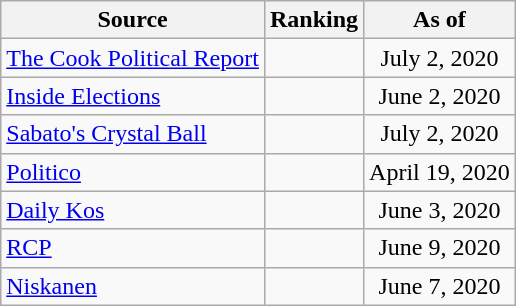<table class="wikitable" style="text-align:center">
<tr>
<th>Source</th>
<th>Ranking</th>
<th>As of</th>
</tr>
<tr>
<td align=left><a href='#'>The Cook Political Report</a></td>
<td></td>
<td>July 2, 2020</td>
</tr>
<tr>
<td align=left><a href='#'>Inside Elections</a></td>
<td></td>
<td>June 2, 2020</td>
</tr>
<tr>
<td align=left><a href='#'>Sabato's Crystal Ball</a></td>
<td></td>
<td>July 2, 2020</td>
</tr>
<tr>
<td align="left"><a href='#'>Politico</a></td>
<td></td>
<td>April 19, 2020</td>
</tr>
<tr>
<td align="left"><a href='#'>Daily Kos</a></td>
<td></td>
<td>June 3, 2020</td>
</tr>
<tr>
<td align="left"><a href='#'>RCP</a></td>
<td></td>
<td>June 9, 2020</td>
</tr>
<tr>
<td align="left"><a href='#'>Niskanen</a></td>
<td></td>
<td>June 7, 2020</td>
</tr>
</table>
